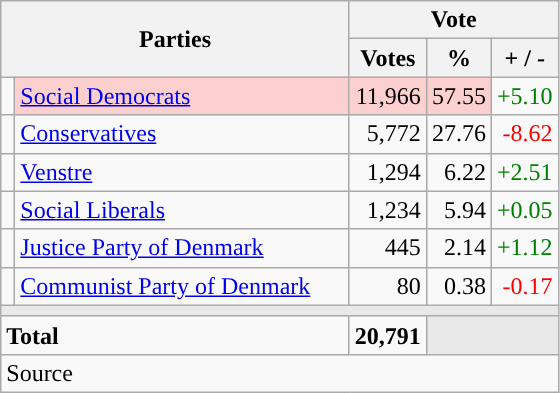<table class="wikitable" style="text-align:right;">
<tr>
<th style="text-align:centre;" rowspan="2" colspan="2" width="225">Parties</th>
<th colspan="3">Vote</th>
</tr>
<tr>
<th width="15">Votes</th>
<th width="15">%</th>
<th width="15">+ / -</th>
</tr>
<tr>
<td width="2" style="color:inherit;background:"></td>
<td bgcolor=#fbd0ce  align="left"><a href='#'>Social Democrats</a></td>
<td bgcolor=#fbd0ce>11,966</td>
<td bgcolor=#fbd0ce>57.55</td>
<td style=color:green;>+5.10</td>
</tr>
<tr>
<td width="2" style="color:inherit;background:"></td>
<td align="left"><a href='#'>Conservatives</a></td>
<td>5,772</td>
<td>27.76</td>
<td style=color:red;>-8.62</td>
</tr>
<tr>
<td width="2" style="color:inherit;background:"></td>
<td align="left"><a href='#'>Venstre</a></td>
<td>1,294</td>
<td>6.22</td>
<td style=color:green;>+2.51</td>
</tr>
<tr>
<td width="2" style="color:inherit;background:"></td>
<td align="left"><a href='#'>Social Liberals</a></td>
<td>1,234</td>
<td>5.94</td>
<td style=color:green;>+0.05</td>
</tr>
<tr>
<td width="2" style="color:inherit;background:"></td>
<td align="left"><a href='#'>Justice Party of Denmark</a></td>
<td>445</td>
<td>2.14</td>
<td style=color:green;>+1.12</td>
</tr>
<tr>
<td width="2" style="color:inherit;background:"></td>
<td align="left"><a href='#'>Communist Party of Denmark</a></td>
<td>80</td>
<td>0.38</td>
<td style=color:red;>-0.17</td>
</tr>
<tr>
<td colspan="7" bgcolor="#E9E9E9"></td>
</tr>
<tr>
<td align="left" colspan="2"><strong>Total</strong></td>
<td><strong>20,791</strong></td>
<td bgcolor="#E9E9E9" colspan="2"></td>
</tr>
<tr>
<td align="left" colspan="6">Source</td>
</tr>
</table>
